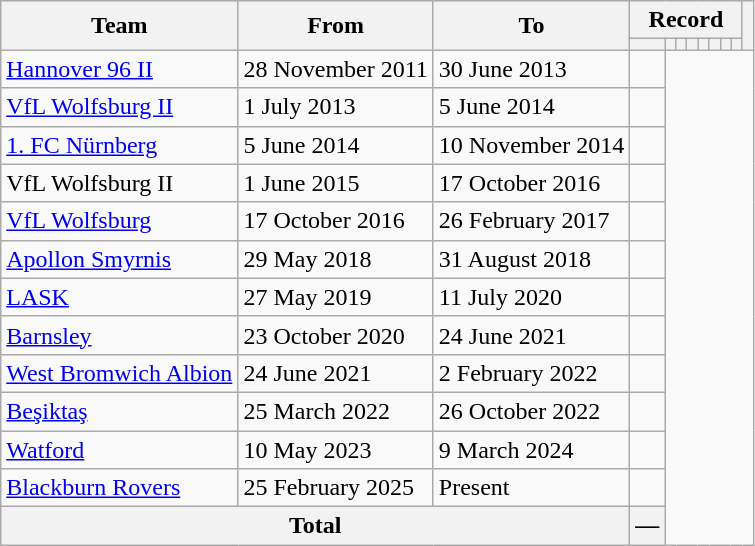<table class=wikitable style="text-align: center">
<tr>
<th rowspan=2>Team</th>
<th rowspan=2>From</th>
<th rowspan=2>To</th>
<th colspan=8>Record</th>
<th rowspan=2></th>
</tr>
<tr>
<th></th>
<th></th>
<th></th>
<th></th>
<th></th>
<th></th>
<th></th>
<th></th>
</tr>
<tr>
<td align=left><a href='#'>Hannover 96 II</a></td>
<td align=left>28 November 2011</td>
<td align=left>30 June 2013<br></td>
<td></td>
</tr>
<tr>
<td align=left><a href='#'>VfL Wolfsburg II</a></td>
<td align=left>1 July 2013</td>
<td align=left>5 June 2014<br></td>
<td></td>
</tr>
<tr>
<td align=left><a href='#'>1. FC Nürnberg</a></td>
<td align=left>5 June 2014</td>
<td align=left>10 November 2014<br></td>
<td></td>
</tr>
<tr>
<td align=left>VfL Wolfsburg II</td>
<td align=left>1 June 2015</td>
<td align=left>17 October 2016<br></td>
<td></td>
</tr>
<tr>
<td align=left><a href='#'>VfL Wolfsburg</a></td>
<td align=left>17 October 2016</td>
<td align=left>26 February 2017<br></td>
<td></td>
</tr>
<tr>
<td align=left><a href='#'>Apollon Smyrnis</a></td>
<td align=left>29 May 2018</td>
<td align=left>31 August 2018<br></td>
<td></td>
</tr>
<tr>
<td align=left><a href='#'>LASK</a></td>
<td align=left>27 May 2019</td>
<td align=left>11 July 2020<br></td>
<td></td>
</tr>
<tr>
<td align=left><a href='#'>Barnsley</a></td>
<td align=left>23 October 2020</td>
<td align=left>24 June 2021<br></td>
<td></td>
</tr>
<tr>
<td align=left><a href='#'>West Bromwich Albion</a></td>
<td align=left>24 June 2021</td>
<td align=left>2 February 2022<br></td>
<td></td>
</tr>
<tr>
<td align=left><a href='#'>Beşiktaş</a></td>
<td align=left>25 March 2022</td>
<td align=left>26 October 2022<br></td>
<td></td>
</tr>
<tr>
<td align=left><a href='#'>Watford</a></td>
<td align=left>10 May 2023</td>
<td align=left>9 March 2024<br></td>
<td></td>
</tr>
<tr>
<td align=left><a href='#'>Blackburn Rovers</a></td>
<td align=left>25 February 2025</td>
<td align=left>Present<br></td>
<td></td>
</tr>
<tr>
<th colspan=3>Total<br></th>
<th>—</th>
</tr>
</table>
